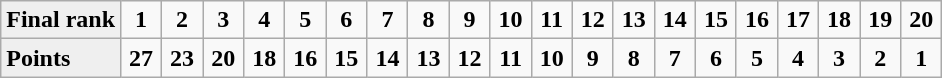<table class="wikitable" style="font-weight:bold; text-align:center">
<tr>
<td align=left bgcolor=#efefef>Final rank</td>
<td width=20>1</td>
<td width=20>2</td>
<td width=20>3</td>
<td width=20>4</td>
<td width=20>5</td>
<td width=20>6</td>
<td width=20>7</td>
<td width=20>8</td>
<td width=20>9</td>
<td width=20>10</td>
<td width=20>11</td>
<td width=20>12</td>
<td width=20>13</td>
<td width=20>14</td>
<td width=20>15</td>
<td width=20>16</td>
<td width=20>17</td>
<td width=20>18</td>
<td width=20>19</td>
<td width=20>20</td>
</tr>
<tr>
<td align=left bgcolor=#efefef>Points</td>
<td width=20>27</td>
<td width=20>23</td>
<td width=20>20</td>
<td width=20>18</td>
<td width=20>16</td>
<td width=20>15</td>
<td width=20>14</td>
<td width=20>13</td>
<td width=20>12</td>
<td width=20>11</td>
<td width=20>10</td>
<td width=20>9</td>
<td width=20>8</td>
<td width=20>7</td>
<td width=20>6</td>
<td width=20>5</td>
<td width=20>4</td>
<td width=20>3</td>
<td width=20>2</td>
<td width=20>1</td>
</tr>
</table>
